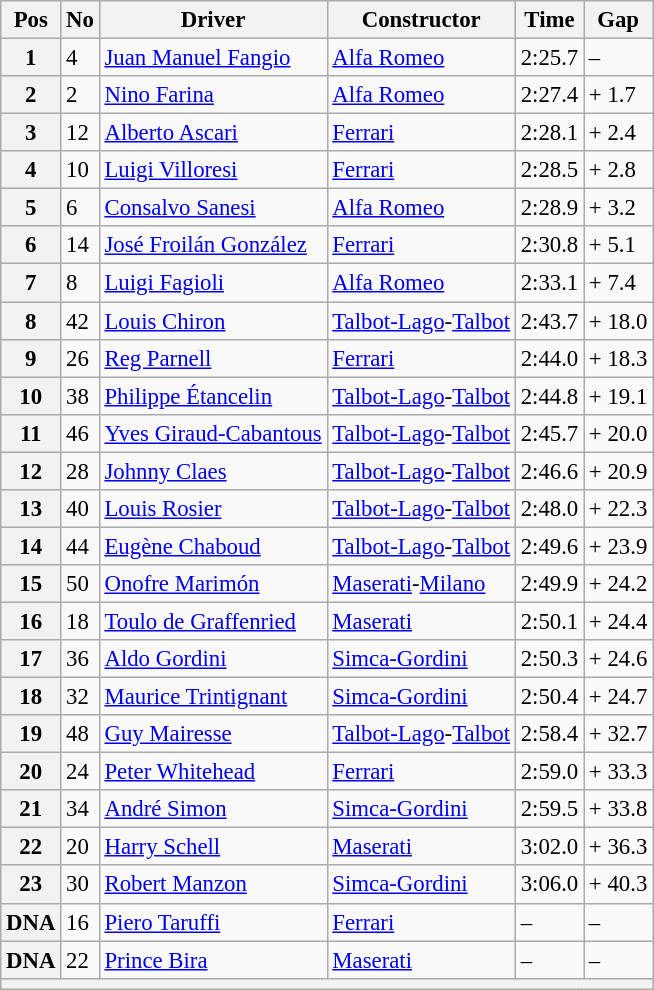<table class="wikitable sortable" style="font-size: 95%;">
<tr>
<th>Pos</th>
<th>No</th>
<th>Driver</th>
<th>Constructor</th>
<th class="unsortable">Time</th>
<th class="unsortable">Gap</th>
</tr>
<tr>
<th>1</th>
<td>4</td>
<td data-sort-value="FAN"> <a href='#'>Juan Manuel Fangio</a></td>
<td><a href='#'>Alfa Romeo</a></td>
<td>2:25.7</td>
<td>–</td>
</tr>
<tr>
<th>2</th>
<td>2</td>
<td data-sort-value="FAR"> <a href='#'>Nino Farina</a></td>
<td><a href='#'>Alfa Romeo</a></td>
<td>2:27.4</td>
<td>+ 1.7</td>
</tr>
<tr>
<th>3</th>
<td>12</td>
<td data-sort-value="ASC"> <a href='#'>Alberto Ascari</a></td>
<td><a href='#'>Ferrari</a></td>
<td>2:28.1</td>
<td>+ 2.4</td>
</tr>
<tr>
<th>4</th>
<td>10</td>
<td data-sort-value="VIL"> <a href='#'>Luigi Villoresi</a></td>
<td><a href='#'>Ferrari</a></td>
<td>2:28.5</td>
<td>+ 2.8</td>
</tr>
<tr>
<th>5</th>
<td>6</td>
<td data-sort-value="SAN"> <a href='#'>Consalvo Sanesi</a></td>
<td><a href='#'>Alfa Romeo</a></td>
<td>2:28.9</td>
<td>+ 3.2</td>
</tr>
<tr>
<th>6</th>
<td>14</td>
<td data-sort-value="GON"> <a href='#'>José Froilán González</a></td>
<td><a href='#'>Ferrari</a></td>
<td>2:30.8</td>
<td>+ 5.1</td>
</tr>
<tr>
<th>7</th>
<td>8</td>
<td data-sort-value="FAG"> <a href='#'>Luigi Fagioli</a></td>
<td><a href='#'>Alfa Romeo</a></td>
<td>2:33.1</td>
<td>+ 7.4</td>
</tr>
<tr>
<th>8</th>
<td>42</td>
<td data-sort-value="CHI"> <a href='#'>Louis Chiron</a></td>
<td><a href='#'>Talbot-Lago</a>-<a href='#'>Talbot</a></td>
<td>2:43.7</td>
<td>+ 18.0</td>
</tr>
<tr>
<th>9</th>
<td>26</td>
<td data-sort-value="PAR"> <a href='#'>Reg Parnell</a></td>
<td><a href='#'>Ferrari</a></td>
<td>2:44.0</td>
<td>+ 18.3</td>
</tr>
<tr>
<th>10</th>
<td>38</td>
<td data-sort-value="ETA"> <a href='#'>Philippe Étancelin</a></td>
<td><a href='#'>Talbot-Lago</a>-<a href='#'>Talbot</a></td>
<td>2:44.8</td>
<td>+ 19.1</td>
</tr>
<tr>
<th>11</th>
<td>46</td>
<td data-sort-value="GIR"> <a href='#'>Yves Giraud-Cabantous</a></td>
<td><a href='#'>Talbot-Lago</a>-<a href='#'>Talbot</a></td>
<td>2:45.7</td>
<td>+ 20.0</td>
</tr>
<tr>
<th>12</th>
<td>28</td>
<td data-sort-value="CLA"> <a href='#'>Johnny Claes</a></td>
<td><a href='#'>Talbot-Lago</a>-<a href='#'>Talbot</a></td>
<td>2:46.6</td>
<td>+ 20.9</td>
</tr>
<tr>
<th>13</th>
<td>40</td>
<td data-sort-value="ROS"> <a href='#'>Louis Rosier</a></td>
<td><a href='#'>Talbot-Lago</a>-<a href='#'>Talbot</a></td>
<td>2:48.0</td>
<td>+ 22.3</td>
</tr>
<tr>
<th>14</th>
<td>44</td>
<td data-sort-value="CHA"> <a href='#'>Eugène Chaboud</a></td>
<td><a href='#'>Talbot-Lago</a>-<a href='#'>Talbot</a></td>
<td>2:49.6</td>
<td>+ 23.9</td>
</tr>
<tr>
<th>15</th>
<td>50</td>
<td data-sort-value="MAR"> <a href='#'>Onofre Marimón</a></td>
<td><a href='#'>Maserati</a>-<a href='#'>Milano</a></td>
<td>2:49.9</td>
<td>+ 24.2</td>
</tr>
<tr>
<th>16</th>
<td>18</td>
<td data-sort-value="GRA"> <a href='#'>Toulo de Graffenried</a></td>
<td><a href='#'>Maserati</a></td>
<td>2:50.1</td>
<td>+ 24.4</td>
</tr>
<tr>
<th>17</th>
<td>36</td>
<td data-sort-value="GOR"> <a href='#'>Aldo Gordini</a></td>
<td><a href='#'>Simca-Gordini</a></td>
<td>2:50.3</td>
<td>+ 24.6</td>
</tr>
<tr>
<th>18</th>
<td>32</td>
<td data-sort-value="TRI"> <a href='#'>Maurice Trintignant</a></td>
<td><a href='#'>Simca-Gordini</a></td>
<td>2:50.4</td>
<td>+ 24.7</td>
</tr>
<tr>
<th>19</th>
<td>48</td>
<td data-sort-value="MAI"> <a href='#'>Guy Mairesse</a></td>
<td><a href='#'>Talbot-Lago</a>-<a href='#'>Talbot</a></td>
<td>2:58.4</td>
<td>+ 32.7</td>
</tr>
<tr>
<th>20</th>
<td>24</td>
<td data-sort-value="WHI"> <a href='#'>Peter Whitehead</a></td>
<td><a href='#'>Ferrari</a></td>
<td>2:59.0</td>
<td>+ 33.3</td>
</tr>
<tr>
<th>21</th>
<td>34</td>
<td data-sort-value="SIM"> <a href='#'>André Simon</a></td>
<td><a href='#'>Simca-Gordini</a></td>
<td>2:59.5</td>
<td>+ 33.8</td>
</tr>
<tr>
<th>22</th>
<td>20</td>
<td data-sort-value="SCH"> <a href='#'>Harry Schell</a></td>
<td><a href='#'>Maserati</a></td>
<td>3:02.0</td>
<td>+ 36.3</td>
</tr>
<tr>
<th>23</th>
<td>30</td>
<td data-sort-value="MAN"> <a href='#'>Robert Manzon</a></td>
<td><a href='#'>Simca-Gordini</a></td>
<td>3:06.0</td>
<td>+ 40.3</td>
</tr>
<tr>
<th data-sort-value="24">DNA</th>
<td>16</td>
<td data-sort-value="TAR"> <a href='#'>Piero Taruffi</a></td>
<td><a href='#'>Ferrari</a></td>
<td>–</td>
<td>–</td>
</tr>
<tr>
<th data-sort-value="24">DNA</th>
<td>22</td>
<td data-sort-value="BIR"> <a href='#'>Prince Bira</a></td>
<td><a href='#'>Maserati</a></td>
<td>–</td>
<td>–</td>
</tr>
<tr>
<th colspan="6"></th>
</tr>
</table>
